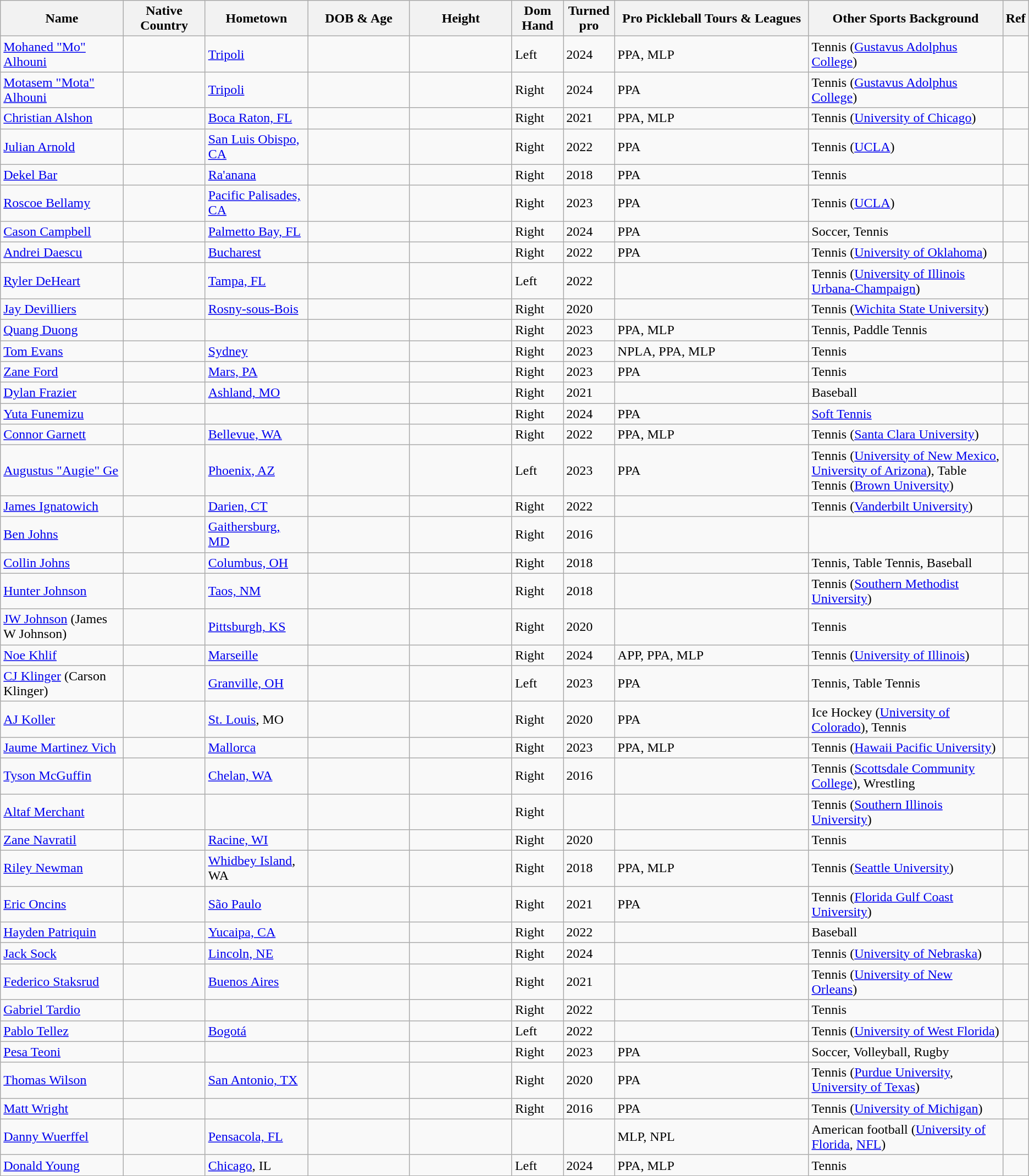<table class="wikitable sortable">
<tr>
<th width=12%>Name</th>
<th width=8%>Native Country</th>
<th width=10%>Hometown</th>
<th width=10%>DOB & Age</th>
<th width=10%>Height</th>
<th width=5%>Dom Hand</th>
<th width=5%>Turned pro</th>
<th width=19%>Pro Pickleball Tours & Leagues</th>
<th width=19%>Other Sports Background</th>
<th width=2%>Ref</th>
</tr>
<tr>
<td><a href='#'>Mohaned "Mo" Alhouni</a></td>
<td></td>
<td><a href='#'>Tripoli</a></td>
<td></td>
<td></td>
<td>Left</td>
<td>2024</td>
<td>PPA, MLP</td>
<td>Tennis (<a href='#'>Gustavus Adolphus College</a>)</td>
<td></td>
</tr>
<tr>
<td><a href='#'>Motasem "Mota" Alhouni</a></td>
<td></td>
<td><a href='#'>Tripoli</a></td>
<td></td>
<td></td>
<td>Right</td>
<td>2024</td>
<td>PPA</td>
<td>Tennis (<a href='#'>Gustavus Adolphus College</a>)</td>
<td></td>
</tr>
<tr>
<td><a href='#'>Christian Alshon</a></td>
<td></td>
<td><a href='#'>Boca Raton, FL</a></td>
<td></td>
<td></td>
<td>Right</td>
<td>2021</td>
<td>PPA, MLP</td>
<td>Tennis (<a href='#'>University of Chicago</a>)</td>
<td></td>
</tr>
<tr>
<td><a href='#'>Julian Arnold</a></td>
<td></td>
<td><a href='#'>San Luis Obispo, CA</a></td>
<td></td>
<td></td>
<td>Right</td>
<td>2022</td>
<td>PPA</td>
<td>Tennis (<a href='#'>UCLA</a>)</td>
<td></td>
</tr>
<tr>
<td><a href='#'>Dekel Bar</a></td>
<td></td>
<td><a href='#'>Ra'anana</a></td>
<td></td>
<td></td>
<td>Right</td>
<td>2018</td>
<td>PPA</td>
<td>Tennis</td>
<td></td>
</tr>
<tr>
<td><a href='#'>Roscoe Bellamy</a></td>
<td></td>
<td><a href='#'>Pacific Palisades, CA</a></td>
<td></td>
<td></td>
<td>Right</td>
<td>2023</td>
<td>PPA</td>
<td>Tennis (<a href='#'>UCLA</a>)</td>
<td></td>
</tr>
<tr>
<td><a href='#'>Cason Campbell</a></td>
<td></td>
<td><a href='#'>Palmetto Bay, FL</a></td>
<td></td>
<td></td>
<td>Right</td>
<td>2024</td>
<td>PPA</td>
<td>Soccer, Tennis</td>
<td></td>
</tr>
<tr>
<td><a href='#'>Andrei Daescu</a></td>
<td></td>
<td><a href='#'>Bucharest</a></td>
<td></td>
<td></td>
<td>Right</td>
<td>2022</td>
<td>PPA</td>
<td>Tennis (<a href='#'>University of Oklahoma</a>)</td>
<td></td>
</tr>
<tr>
<td><a href='#'>Ryler DeHeart</a></td>
<td></td>
<td><a href='#'>Tampa, FL</a></td>
<td></td>
<td></td>
<td>Left</td>
<td>2022</td>
<td></td>
<td>Tennis (<a href='#'>University of Illinois Urbana-Champaign</a>)</td>
<td></td>
</tr>
<tr>
<td><a href='#'>Jay Devilliers</a></td>
<td></td>
<td><a href='#'>Rosny-sous-Bois</a></td>
<td></td>
<td></td>
<td>Right</td>
<td>2020</td>
<td></td>
<td>Tennis (<a href='#'>Wichita State University</a>)</td>
<td></td>
</tr>
<tr>
<td><a href='#'>Quang Duong</a></td>
<td></td>
<td></td>
<td></td>
<td></td>
<td>Right</td>
<td>2023</td>
<td>PPA, MLP</td>
<td>Tennis, Paddle Tennis</td>
<td></td>
</tr>
<tr>
<td><a href='#'>Tom Evans</a></td>
<td></td>
<td><a href='#'>Sydney</a></td>
<td></td>
<td></td>
<td>Right</td>
<td>2023</td>
<td>NPLA, PPA, MLP</td>
<td>Tennis</td>
<td></td>
</tr>
<tr>
<td><a href='#'>Zane Ford</a></td>
<td></td>
<td><a href='#'>Mars, PA</a></td>
<td></td>
<td></td>
<td>Right</td>
<td>2023</td>
<td>PPA</td>
<td>Tennis</td>
<td></td>
</tr>
<tr>
<td><a href='#'>Dylan Frazier</a></td>
<td></td>
<td><a href='#'>Ashland, MO</a></td>
<td></td>
<td></td>
<td>Right</td>
<td>2021</td>
<td></td>
<td>Baseball</td>
<td></td>
</tr>
<tr>
<td><a href='#'>Yuta Funemizu</a></td>
<td></td>
<td></td>
<td></td>
<td></td>
<td>Right</td>
<td>2024</td>
<td>PPA</td>
<td><a href='#'>Soft Tennis</a></td>
<td></td>
</tr>
<tr>
<td><a href='#'>Connor Garnett</a></td>
<td></td>
<td><a href='#'>Bellevue, WA</a></td>
<td></td>
<td></td>
<td>Right</td>
<td>2022</td>
<td>PPA, MLP</td>
<td>Tennis (<a href='#'>Santa Clara University</a>)</td>
<td></td>
</tr>
<tr>
<td><a href='#'>Augustus "Augie" Ge</a></td>
<td></td>
<td><a href='#'>Phoenix, AZ</a></td>
<td></td>
<td></td>
<td>Left</td>
<td>2023</td>
<td>PPA</td>
<td>Tennis (<a href='#'>University of New Mexico</a>, <a href='#'>University of Arizona</a>), Table Tennis (<a href='#'>Brown University</a>)</td>
<td></td>
</tr>
<tr>
<td><a href='#'>James Ignatowich</a></td>
<td></td>
<td><a href='#'>Darien, CT</a></td>
<td></td>
<td></td>
<td>Right</td>
<td>2022</td>
<td></td>
<td>Tennis (<a href='#'>Vanderbilt University</a>)</td>
<td></td>
</tr>
<tr>
<td><a href='#'>Ben Johns</a></td>
<td></td>
<td><a href='#'>Gaithersburg, MD</a></td>
<td></td>
<td></td>
<td>Right</td>
<td>2016</td>
<td></td>
<td></td>
<td></td>
</tr>
<tr>
<td><a href='#'>Collin Johns</a></td>
<td></td>
<td><a href='#'>Columbus, OH</a></td>
<td></td>
<td></td>
<td>Right</td>
<td>2018</td>
<td></td>
<td>Tennis, Table Tennis, Baseball</td>
<td></td>
</tr>
<tr>
<td><a href='#'>Hunter Johnson</a></td>
<td></td>
<td><a href='#'>Taos, NM</a></td>
<td></td>
<td></td>
<td>Right</td>
<td>2018</td>
<td></td>
<td>Tennis (<a href='#'>Southern Methodist University</a>)</td>
<td></td>
</tr>
<tr>
<td><a href='#'>JW Johnson</a> (James W Johnson)</td>
<td></td>
<td><a href='#'>Pittsburgh, KS</a></td>
<td></td>
<td></td>
<td>Right</td>
<td>2020</td>
<td></td>
<td>Tennis</td>
<td></td>
</tr>
<tr>
<td><a href='#'>Noe Khlif</a></td>
<td></td>
<td><a href='#'>Marseille</a></td>
<td></td>
<td></td>
<td>Right</td>
<td>2024</td>
<td>APP, PPA, MLP</td>
<td>Tennis (<a href='#'>University of Illinois</a>)</td>
<td></td>
</tr>
<tr>
<td><a href='#'>CJ Klinger</a> (Carson Klinger)</td>
<td></td>
<td><a href='#'>Granville, OH</a></td>
<td></td>
<td></td>
<td>Left</td>
<td>2023</td>
<td>PPA</td>
<td>Tennis, Table Tennis</td>
<td></td>
</tr>
<tr>
<td><a href='#'>AJ Koller</a></td>
<td></td>
<td><a href='#'>St. Louis</a>, MO</td>
<td></td>
<td></td>
<td>Right</td>
<td>2020</td>
<td>PPA</td>
<td>Ice Hockey (<a href='#'>University of Colorado</a>), Tennis</td>
</tr>
<tr>
<td><a href='#'>Jaume Martinez Vich</a></td>
<td></td>
<td><a href='#'>Mallorca</a></td>
<td></td>
<td></td>
<td>Right</td>
<td>2023</td>
<td>PPA, MLP</td>
<td>Tennis (<a href='#'>Hawaii Pacific University</a>)</td>
<td></td>
</tr>
<tr>
<td><a href='#'>Tyson McGuffin</a></td>
<td></td>
<td><a href='#'>Chelan, WA</a></td>
<td></td>
<td></td>
<td>Right</td>
<td>2016</td>
<td></td>
<td>Tennis (<a href='#'>Scottsdale Community College</a>), Wrestling</td>
<td></td>
</tr>
<tr>
<td><a href='#'>Altaf Merchant</a></td>
<td></td>
<td></td>
<td></td>
<td></td>
<td>Right</td>
<td></td>
<td></td>
<td>Tennis (<a href='#'>Southern Illinois University</a>)</td>
<td></td>
</tr>
<tr>
<td><a href='#'>Zane Navratil</a></td>
<td></td>
<td><a href='#'>Racine, WI</a></td>
<td></td>
<td></td>
<td>Right</td>
<td>2020</td>
<td></td>
<td>Tennis</td>
<td></td>
</tr>
<tr>
<td><a href='#'>Riley Newman</a></td>
<td></td>
<td><a href='#'>Whidbey Island</a>, WA</td>
<td></td>
<td></td>
<td>Right</td>
<td>2018</td>
<td>PPA, MLP</td>
<td>Tennis (<a href='#'>Seattle University</a>)</td>
<td></td>
</tr>
<tr>
<td><a href='#'>Eric Oncins</a></td>
<td></td>
<td><a href='#'>São Paulo</a></td>
<td></td>
<td></td>
<td>Right</td>
<td>2021</td>
<td>PPA</td>
<td>Tennis (<a href='#'>Florida Gulf Coast University</a>)</td>
<td></td>
</tr>
<tr>
<td><a href='#'>Hayden Patriquin</a></td>
<td></td>
<td><a href='#'>Yucaipa, CA</a></td>
<td></td>
<td></td>
<td>Right</td>
<td>2022</td>
<td></td>
<td>Baseball</td>
<td></td>
</tr>
<tr>
<td><a href='#'>Jack Sock</a></td>
<td></td>
<td><a href='#'>Lincoln, NE</a></td>
<td></td>
<td></td>
<td>Right</td>
<td>2024</td>
<td></td>
<td>Tennis (<a href='#'>University of Nebraska</a>)</td>
<td></td>
</tr>
<tr>
<td><a href='#'>Federico Staksrud</a></td>
<td></td>
<td><a href='#'>Buenos Aires</a></td>
<td></td>
<td></td>
<td>Right</td>
<td>2021</td>
<td></td>
<td>Tennis (<a href='#'>University of New Orleans</a>)</td>
<td></td>
</tr>
<tr>
<td><a href='#'>Gabriel Tardio</a></td>
<td></td>
<td></td>
<td></td>
<td></td>
<td>Right</td>
<td>2022</td>
<td></td>
<td>Tennis</td>
<td></td>
</tr>
<tr>
<td><a href='#'>Pablo Tellez</a></td>
<td></td>
<td><a href='#'>Bogotá</a></td>
<td></td>
<td></td>
<td>Left</td>
<td>2022</td>
<td></td>
<td>Tennis (<a href='#'>University of West Florida</a>)</td>
<td></td>
</tr>
<tr>
<td><a href='#'>Pesa Teoni</a></td>
<td></td>
<td></td>
<td></td>
<td></td>
<td>Right</td>
<td>2023</td>
<td>PPA</td>
<td>Soccer, Volleyball, Rugby</td>
<td></td>
</tr>
<tr>
<td><a href='#'>Thomas Wilson</a></td>
<td></td>
<td><a href='#'>San Antonio, TX</a></td>
<td></td>
<td></td>
<td>Right</td>
<td>2020</td>
<td>PPA</td>
<td>Tennis (<a href='#'>Purdue University</a>, <a href='#'>University of Texas</a>)</td>
<td></td>
</tr>
<tr>
<td><a href='#'>Matt Wright</a></td>
<td></td>
<td></td>
<td></td>
<td></td>
<td>Right</td>
<td>2016</td>
<td>PPA</td>
<td>Tennis (<a href='#'>University of Michigan</a>)</td>
<td></td>
</tr>
<tr>
<td><a href='#'>Danny Wuerffel</a></td>
<td></td>
<td><a href='#'>Pensacola, FL</a></td>
<td></td>
<td></td>
<td></td>
<td></td>
<td>MLP, NPL</td>
<td>American football (<a href='#'>University of Florida</a>, <a href='#'>NFL</a>)</td>
<td></td>
</tr>
<tr>
<td><a href='#'>Donald Young</a></td>
<td></td>
<td><a href='#'>Chicago</a>, IL</td>
<td></td>
<td></td>
<td>Left</td>
<td>2024</td>
<td>PPA, MLP</td>
<td>Tennis</td>
<td></td>
</tr>
</table>
